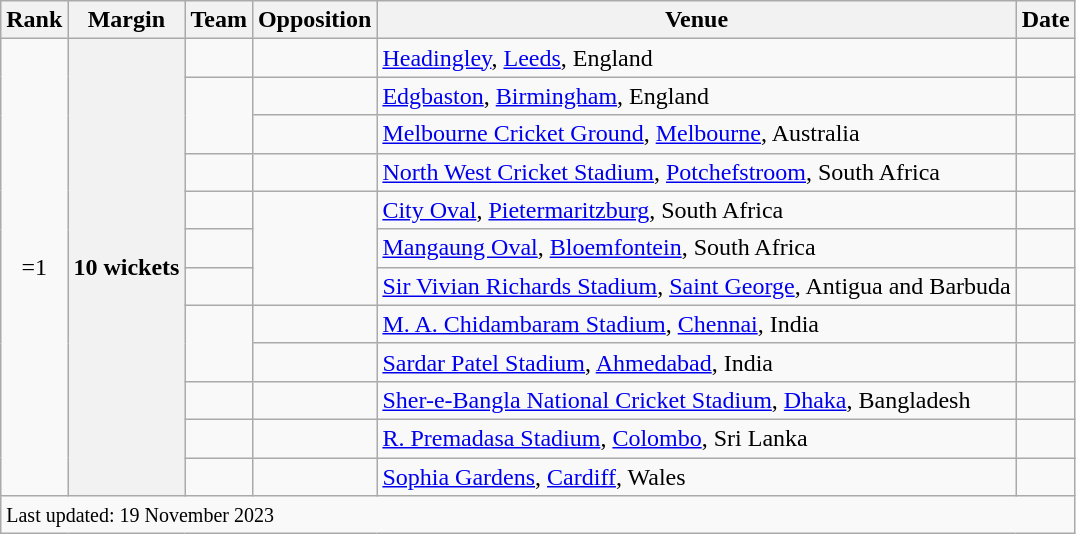<table class="wikitable plainrowheaders sortable">
<tr>
<th scope=col>Rank</th>
<th scope=col>Margin</th>
<th scope=col>Team</th>
<th scope=col>Opposition</th>
<th scope=col>Venue</th>
<th scope=col>Date</th>
</tr>
<tr>
<td align=center rowspan=12>=1</td>
<th scope=row style=text-align:center; rowspan=12>10 wickets</th>
<td></td>
<td></td>
<td><a href='#'>Headingley</a>, <a href='#'>Leeds</a>, England</td>
<td><a href='#'></a></td>
</tr>
<tr>
<td rowspan=2></td>
<td></td>
<td><a href='#'>Edgbaston</a>, <a href='#'>Birmingham</a>, England</td>
<td><a href='#'></a></td>
</tr>
<tr>
<td></td>
<td><a href='#'>Melbourne Cricket Ground</a>, <a href='#'>Melbourne</a>, Australia</td>
<td><a href='#'></a></td>
</tr>
<tr>
<td></td>
<td></td>
<td><a href='#'>North West Cricket Stadium</a>, <a href='#'>Potchefstroom</a>, South Africa</td>
<td><a href='#'></a></td>
</tr>
<tr>
<td></td>
<td rowspan=3></td>
<td><a href='#'>City Oval</a>, <a href='#'>Pietermaritzburg</a>, South Africa</td>
<td><a href='#'></a></td>
</tr>
<tr>
<td></td>
<td><a href='#'>Mangaung Oval</a>, <a href='#'>Bloemfontein</a>, South Africa</td>
<td><a href='#'></a></td>
</tr>
<tr>
<td></td>
<td><a href='#'>Sir Vivian Richards Stadium</a>, <a href='#'>Saint George</a>, Antigua and Barbuda</td>
<td><a href='#'></a></td>
</tr>
<tr>
<td rowspan=2></td>
<td></td>
<td><a href='#'>M. A. Chidambaram Stadium</a>, <a href='#'>Chennai</a>, India</td>
<td><a href='#'></a></td>
</tr>
<tr>
<td></td>
<td><a href='#'>Sardar Patel Stadium</a>, <a href='#'>Ahmedabad</a>, India</td>
<td><a href='#'></a></td>
</tr>
<tr>
<td></td>
<td></td>
<td><a href='#'>Sher-e-Bangla National Cricket Stadium</a>, <a href='#'>Dhaka</a>, Bangladesh</td>
<td><a href='#'></a></td>
</tr>
<tr>
<td></td>
<td></td>
<td><a href='#'>R. Premadasa Stadium</a>, <a href='#'>Colombo</a>, Sri Lanka</td>
<td><a href='#'></a></td>
</tr>
<tr>
<td></td>
<td></td>
<td><a href='#'>Sophia Gardens</a>, <a href='#'>Cardiff</a>, Wales</td>
<td><a href='#'></a></td>
</tr>
<tr class=sortbottom>
<td colspan=6><small>Last updated: 19 November 2023</small></td>
</tr>
</table>
